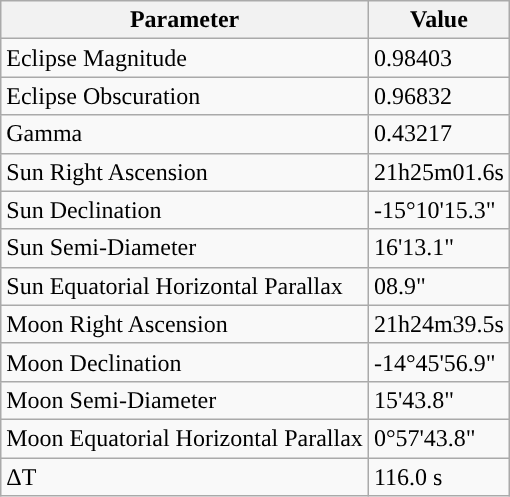<table class="wikitable">
<tr>
<th>Parameter</th>
<th>Value</th>
</tr>
<tr>
<td>Eclipse Magnitude</td>
<td>0.98403</td>
</tr>
<tr>
<td>Eclipse Obscuration</td>
<td>0.96832</td>
</tr>
<tr>
<td>Gamma</td>
<td>0.43217</td>
</tr>
<tr>
<td>Sun Right Ascension</td>
<td>21h25m01.6s</td>
</tr>
<tr>
<td>Sun Declination</td>
<td>-15°10'15.3"</td>
</tr>
<tr>
<td>Sun Semi-Diameter</td>
<td>16'13.1"</td>
</tr>
<tr>
<td>Sun Equatorial Horizontal Parallax</td>
<td>08.9"</td>
</tr>
<tr>
<td>Moon Right Ascension</td>
<td>21h24m39.5s</td>
</tr>
<tr>
<td>Moon Declination</td>
<td>-14°45'56.9"</td>
</tr>
<tr>
<td>Moon Semi-Diameter</td>
<td>15'43.8"</td>
</tr>
<tr>
<td>Moon Equatorial Horizontal Parallax</td>
<td>0°57'43.8"</td>
</tr>
<tr>
<td>ΔT</td>
<td>116.0 s</td>
</tr>
</table>
